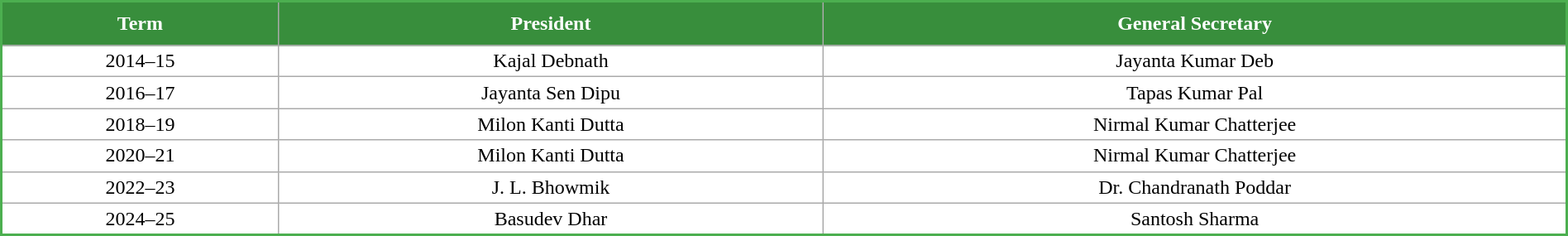<table class="wikitable" style="width:100%; text-align:center; border:2px solid #4CAF50; background-color:#ffffff; font-size:100%;">
<tr>
<th style="background-color:#388E3C; color:white; padding:8px;">Term</th>
<th style="background-color:#388E3C; color:white; padding:8px;">President</th>
<th style="background-color:#388E3C; color:white; padding:8px;">General Secretary</th>
</tr>
<tr>
<td>2014–15</td>
<td>Kajal Debnath</td>
<td>Jayanta Kumar Deb</td>
</tr>
<tr>
<td>2016–17</td>
<td>Jayanta Sen Dipu</td>
<td>Tapas Kumar Pal</td>
</tr>
<tr>
<td>2018–19</td>
<td>Milon Kanti Dutta</td>
<td>Nirmal Kumar Chatterjee</td>
</tr>
<tr>
<td>2020–21</td>
<td>Milon Kanti Dutta</td>
<td>Nirmal Kumar Chatterjee</td>
</tr>
<tr>
<td>2022–23</td>
<td>J. L. Bhowmik</td>
<td>Dr. Chandranath Poddar</td>
</tr>
<tr>
<td>2024–25</td>
<td>Basudev Dhar</td>
<td>Santosh Sharma</td>
</tr>
</table>
